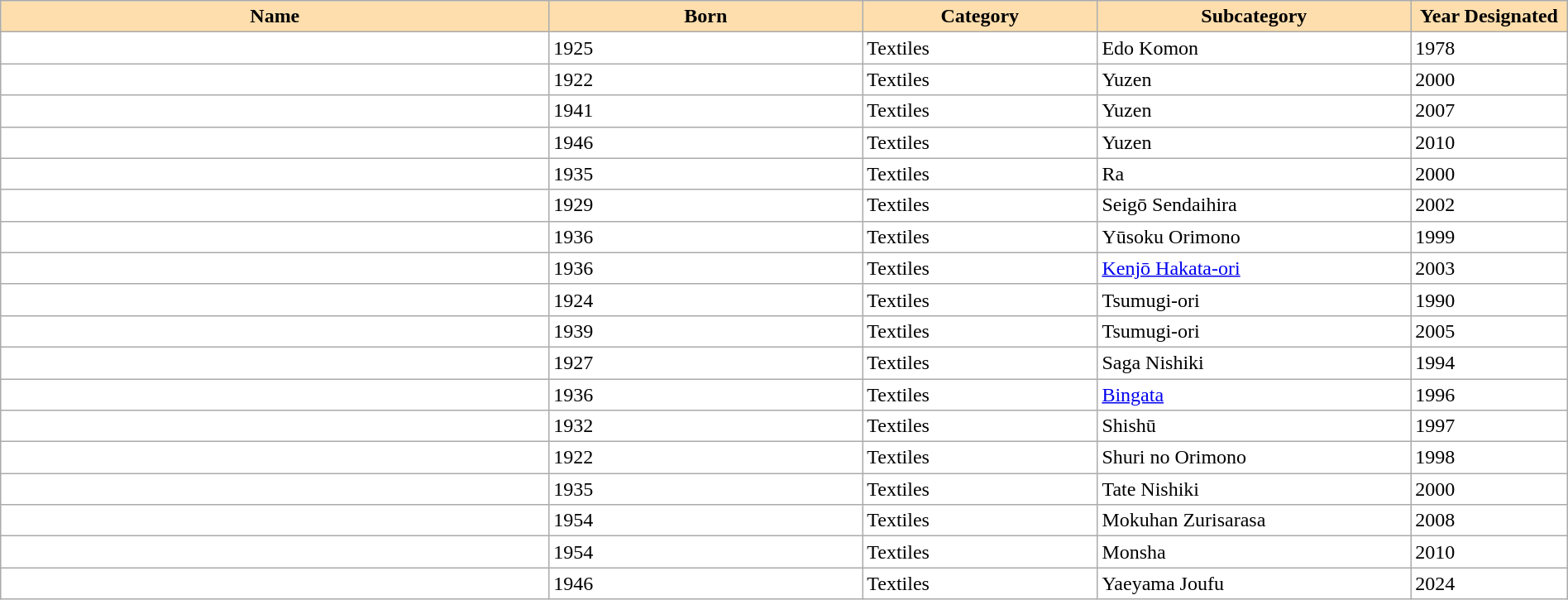<table class="wikitable sortable"  width="100%" style="background:#ffffff;">
<tr>
<th width="35%" align="left" style="background:#ffdead;">Name</th>
<th width="20%" align="left" style="background:#ffdead;">Born</th>
<th width="15%" align="left" style="background:#ffdead;">Category</th>
<th width="20%" align="left" style="background:#ffdead;">Subcategory</th>
<th width="10%" align="left" style="background:#ffdead;">Year Designated</th>
</tr>
<tr>
<td></td>
<td>1925</td>
<td>Textiles</td>
<td>Edo Komon</td>
<td>1978</td>
</tr>
<tr>
<td></td>
<td>1922</td>
<td>Textiles</td>
<td>Yuzen</td>
<td>2000</td>
</tr>
<tr>
<td></td>
<td>1941</td>
<td>Textiles</td>
<td>Yuzen</td>
<td>2007</td>
</tr>
<tr>
<td></td>
<td>1946</td>
<td>Textiles</td>
<td>Yuzen</td>
<td>2010</td>
</tr>
<tr>
<td></td>
<td>1935</td>
<td>Textiles</td>
<td>Ra</td>
<td>2000</td>
</tr>
<tr>
<td></td>
<td>1929</td>
<td>Textiles</td>
<td>Seigō Sendaihira</td>
<td>2002</td>
</tr>
<tr>
<td></td>
<td>1936</td>
<td>Textiles</td>
<td>Yūsoku Orimono</td>
<td>1999</td>
</tr>
<tr>
<td></td>
<td>1936</td>
<td>Textiles</td>
<td><a href='#'>Kenjō Hakata-ori</a></td>
<td>2003</td>
</tr>
<tr>
<td></td>
<td>1924</td>
<td>Textiles</td>
<td>Tsumugi-ori</td>
<td>1990</td>
</tr>
<tr>
<td></td>
<td>1939</td>
<td>Textiles</td>
<td>Tsumugi-ori</td>
<td>2005</td>
</tr>
<tr>
<td></td>
<td>1927</td>
<td>Textiles</td>
<td>Saga Nishiki</td>
<td>1994</td>
</tr>
<tr>
<td></td>
<td>1936</td>
<td>Textiles</td>
<td><a href='#'>Bingata</a></td>
<td>1996</td>
</tr>
<tr>
<td></td>
<td>1932</td>
<td>Textiles</td>
<td>Shishū</td>
<td>1997</td>
</tr>
<tr>
<td></td>
<td>1922</td>
<td>Textiles</td>
<td>Shuri no Orimono</td>
<td>1998</td>
</tr>
<tr>
<td></td>
<td>1935</td>
<td>Textiles</td>
<td>Tate Nishiki</td>
<td>2000</td>
</tr>
<tr>
<td></td>
<td>1954</td>
<td>Textiles</td>
<td>Mokuhan Zurisarasa</td>
<td>2008</td>
</tr>
<tr>
<td></td>
<td>1954</td>
<td>Textiles</td>
<td>Monsha</td>
<td>2010</td>
</tr>
<tr>
<td></td>
<td>1946</td>
<td>Textiles</td>
<td>Yaeyama Joufu</td>
<td>2024</td>
</tr>
</table>
